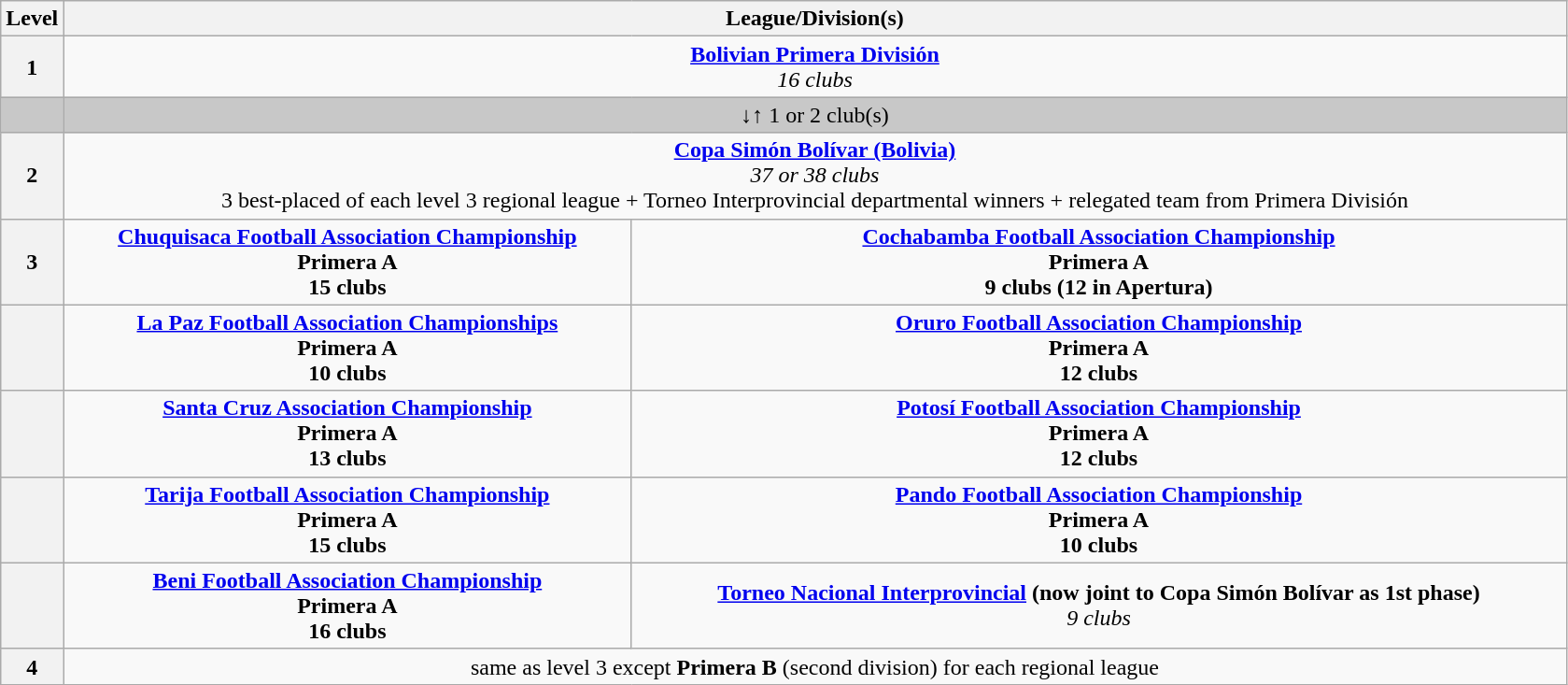<table class="wikitable" style="text-align:center">
<tr>
<th>Level</th>
<th colspan=3>League/Division(s)</th>
</tr>
<tr>
<th>1</th>
<td colspan=2><strong><a href='#'>Bolivian Primera División</a></strong><br><em>16 clubs</em></td>
</tr>
<tr style="background:#c8c8c8">
<td style="width:4%;"></td>
<td colspan="9" style="width:96%;">↓↑ 1 or 2 club(s)</td>
</tr>
<tr>
<th>2</th>
<td colspan=2><strong><a href='#'>Copa Simón Bolívar (Bolivia)</a></strong><br><em>37 or 38 clubs</em><br>3 best-placed of each level 3 regional league + Torneo Interprovincial departmental winners + relegated team from Primera División</td>
</tr>
<tr>
<th>3</th>
<td><strong><a href='#'>Chuquisaca Football Association Championship</a></strong><br><strong>Primera A</strong><br><strong>15 clubs</strong></td>
<td><strong><a href='#'>Cochabamba Football Association Championship</a></strong><br><strong>Primera A</strong><br><strong>9 clubs (12 in Apertura)</strong></td>
</tr>
<tr>
<th></th>
<td><strong><a href='#'>La Paz Football Association Championships</a></strong><br><strong>Primera A</strong><br><strong>10 clubs</strong></td>
<td><strong><a href='#'>Oruro Football Association Championship</a></strong> <br><strong>Primera A</strong><br><strong>12 clubs</strong></td>
</tr>
<tr>
<th></th>
<td><strong><a href='#'>Santa Cruz Association Championship</a></strong> <br><strong>Primera A</strong><br><strong>13 clubs</strong></td>
<td><strong><a href='#'>Potosí Football Association Championship</a></strong> <br><strong>Primera A</strong><br><strong>12 clubs</strong></td>
</tr>
<tr>
<th></th>
<td><strong><a href='#'>Tarija Football Association Championship</a></strong> <br><strong>Primera A</strong><br><strong>15 clubs</strong></td>
<td><strong><a href='#'>Pando Football Association Championship</a></strong> <br><strong>Primera A</strong><br><strong>10 clubs</strong></td>
</tr>
<tr>
<th></th>
<td><strong><a href='#'>Beni Football Association Championship</a></strong> <br><strong>Primera A</strong><br><strong>16 clubs</strong></td>
<td><strong><a href='#'>Torneo Nacional Interprovincial</a> (now joint to Copa Simón Bolívar as 1st phase)</strong><br><em>9 clubs</em></td>
</tr>
<tr>
<th>4</th>
<td colspan=2>same as level 3 except <strong>Primera B</strong> (second division) for each regional league</td>
</tr>
</table>
